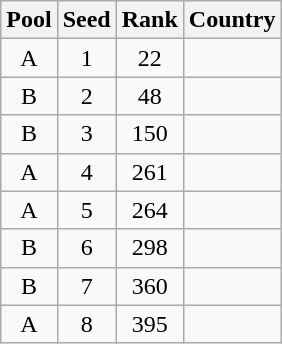<table class="wikitable sortable" style="text-align:center">
<tr>
<th>Pool</th>
<th>Seed</th>
<th>Rank</th>
<th>Country</th>
</tr>
<tr>
<td>A</td>
<td>1</td>
<td>22</td>
<td align=left></td>
</tr>
<tr>
<td>B</td>
<td>2</td>
<td>48</td>
<td align=left></td>
</tr>
<tr>
<td>B</td>
<td>3</td>
<td>150</td>
<td align=left></td>
</tr>
<tr>
<td>A</td>
<td>4</td>
<td>261</td>
<td align=left></td>
</tr>
<tr>
<td>A</td>
<td>5</td>
<td>264</td>
<td align=left></td>
</tr>
<tr>
<td>B</td>
<td>6</td>
<td>298</td>
<td align=left></td>
</tr>
<tr>
<td>B</td>
<td>7</td>
<td>360</td>
<td align=left></td>
</tr>
<tr>
<td>A</td>
<td>8</td>
<td>395</td>
<td align=left></td>
</tr>
</table>
